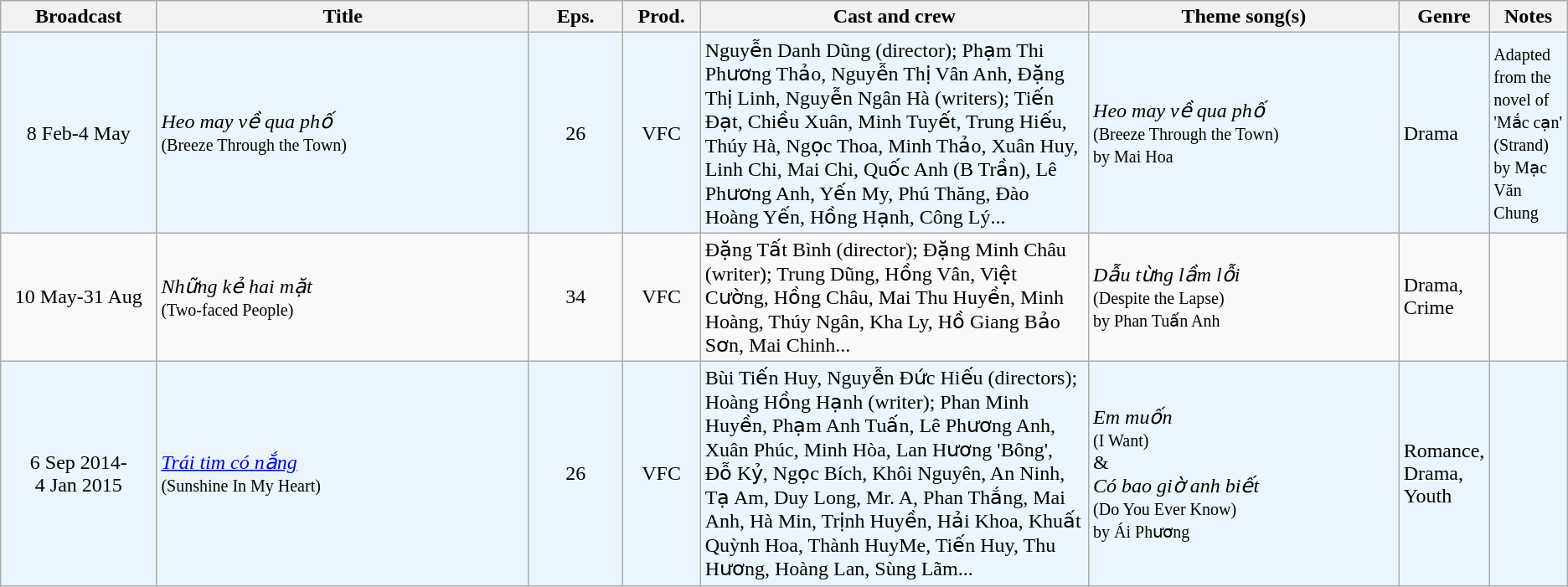<table class="wikitable sortable">
<tr>
<th style="width:10%;">Broadcast</th>
<th style="width:24%;">Title</th>
<th style="width:6%;">Eps.</th>
<th style="width:5%;">Prod.</th>
<th style="width:25%;">Cast and crew</th>
<th style="width:20%;">Theme song(s)</th>
<th style="width:5%;">Genre</th>
<th style="width:5%;">Notes</th>
</tr>
<tr ---- bgcolor="#ebf5ff">
<td style="text-align:center;">8 Feb-4 May<br></td>
<td><em>Heo may về qua phố</em> <br><small>(Breeze Through the Town)</small></td>
<td style="text-align:center;">26</td>
<td style="text-align:center;">VFC</td>
<td>Nguyễn Danh Dũng (director); Phạm Thi Phương Thảo, Nguyễn Thị Vân Anh, Đặng Thị Linh, Nguyễn Ngân Hà (writers); Tiến Đạt, Chiều Xuân, Minh Tuyết, Trung Hiếu, Thúy Hà, Ngọc Thoa, Minh Thảo, Xuân Huy, Linh Chi, Mai Chi, Quốc Anh (B Trần), Lê Phương Anh, Yến My, Phú Thăng, Đào Hoàng Yến, Hồng Hạnh, Công Lý...</td>
<td><em>Heo may về qua phố</em> <br><small>(Breeze Through the Town)</small><br><small>by Mai Hoa</small><br></td>
<td>Drama</td>
<td><small>Adapted from the novel of 'Mắc cạn' (Strand) by Mạc Văn Chung</small></td>
</tr>
<tr>
<td style="text-align:center;">10 May-31 Aug <br></td>
<td><em>Những kẻ hai mặt</em> <br><small>(Two-faced People)</small></td>
<td style="text-align:center;">34</td>
<td style="text-align:center;">VFC</td>
<td>Đặng Tất Bình (director); Đặng Minh Châu (writer); Trung Dũng, Hồng Vân, Việt Cường, Hồng Châu, Mai Thu Huyền, Minh Hoàng, Thúy Ngân, Kha Ly, Hồ Giang Bảo Sơn, Mai Chinh...</td>
<td><em>Dẫu từng lầm lỗi</em> <br><small>(Despite the Lapse)</small><br><small>by Phan Tuấn Anh</small></td>
<td>Drama, Crime</td>
<td></td>
</tr>
<tr ---- bgcolor="#ebf5ff">
<td style="text-align:center;">6 Sep 2014-<br>4 Jan 2015 <br></td>
<td><em><a href='#'>Trái tim có nắng</a></em> <br><small>(Sunshine In My Heart)</small></td>
<td style="text-align:center;">26</td>
<td style="text-align:center;">VFC</td>
<td>Bùi Tiến Huy, Nguyễn Đức Hiếu (directors); Hoàng Hồng Hạnh (writer); Phan Minh Huyền, Phạm Anh Tuấn, Lê Phương Anh, Xuân Phúc, Minh Hòa, Lan Hương 'Bông', Đỗ Kỷ, Ngọc Bích, Khôi Nguyên, An Ninh, Tạ Am, Duy Long, Mr. A, Phan Thắng, Mai Anh, Hà Min, Trịnh Huyền, Hải Khoa, Khuất Quỳnh Hoa, Thành HuyMe, Tiến Huy, Thu Hương, Hoàng Lan, Sùng Lãm...</td>
<td><em>Em muốn</em> <br><small>(I Want)</small><br>&<br><em>Có bao giờ anh biết</em> <br><small>(Do You Ever Know)</small><br><small>by Ái Phương</small></td>
<td>Romance, Drama, Youth</td>
<td></td>
</tr>
</table>
